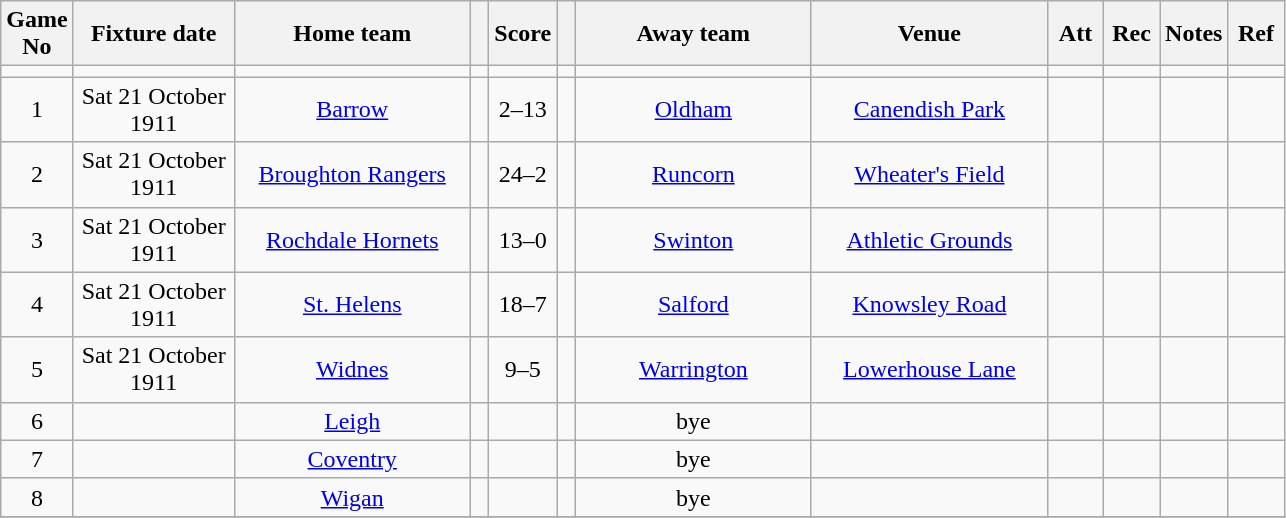<table class="wikitable" style="text-align:center;">
<tr>
<th width=20 abbr="No">Game No</th>
<th width=100 abbr="Date">Fixture date</th>
<th width=150 abbr="Home team">Home team</th>
<th width=5 abbr="space"></th>
<th width=20 abbr="Score">Score</th>
<th width=5 abbr="space"></th>
<th width=150 abbr="Away team">Away team</th>
<th width=150 abbr="Venue">Venue</th>
<th width=30 abbr="Att">Att</th>
<th width=30 abbr="Rec">Rec</th>
<th width=20 abbr="Notes">Notes</th>
<th width=30 abbr="Ref">Ref</th>
</tr>
<tr>
<td></td>
<td></td>
<td></td>
<td></td>
<td></td>
<td></td>
<td></td>
<td></td>
<td></td>
<td></td>
<td></td>
</tr>
<tr>
<td>1</td>
<td>Sat 21 October 1911</td>
<td><a href='#'>Barrow</a></td>
<td></td>
<td>2–13</td>
<td></td>
<td><a href='#'>Oldham</a></td>
<td><a href='#'>Canendish Park</a></td>
<td></td>
<td></td>
<td></td>
<td></td>
</tr>
<tr>
<td>2</td>
<td>Sat 21 October 1911</td>
<td><a href='#'>Broughton Rangers</a></td>
<td></td>
<td>24–2</td>
<td></td>
<td><a href='#'>Runcorn</a></td>
<td><a href='#'>Wheater's Field</a></td>
<td></td>
<td></td>
<td></td>
<td></td>
</tr>
<tr>
<td>3</td>
<td>Sat 21 October 1911</td>
<td><a href='#'>Rochdale Hornets</a></td>
<td></td>
<td>13–0</td>
<td></td>
<td><a href='#'>Swinton</a></td>
<td><a href='#'>Athletic Grounds</a></td>
<td></td>
<td></td>
<td></td>
<td></td>
</tr>
<tr>
<td>4</td>
<td>Sat 21 October 1911</td>
<td><a href='#'>St. Helens</a></td>
<td></td>
<td>18–7</td>
<td></td>
<td><a href='#'>Salford</a></td>
<td><a href='#'>Knowsley Road</a></td>
<td></td>
<td></td>
<td></td>
<td></td>
</tr>
<tr>
<td>5</td>
<td>Sat 21 October 1911</td>
<td><a href='#'>Widnes</a></td>
<td></td>
<td>9–5</td>
<td></td>
<td><a href='#'>Warrington</a></td>
<td><a href='#'>Lowerhouse Lane</a></td>
<td></td>
<td></td>
<td></td>
<td></td>
</tr>
<tr>
<td>6</td>
<td></td>
<td><a href='#'>Leigh</a></td>
<td></td>
<td></td>
<td></td>
<td>bye</td>
<td></td>
<td></td>
<td></td>
<td></td>
<td></td>
</tr>
<tr>
<td>7</td>
<td></td>
<td><a href='#'>Coventry</a></td>
<td></td>
<td></td>
<td></td>
<td>bye</td>
<td></td>
<td></td>
<td></td>
<td></td>
<td></td>
</tr>
<tr>
<td>8</td>
<td></td>
<td><a href='#'>Wigan</a></td>
<td></td>
<td></td>
<td></td>
<td>bye</td>
<td></td>
<td></td>
<td></td>
<td></td>
<td></td>
</tr>
<tr>
</tr>
</table>
